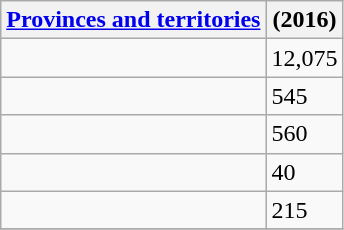<table class="wikitable sortable">
<tr>
<th><a href='#'>Provinces and territories</a></th>
<th>(2016) </th>
</tr>
<tr>
<td></td>
<td>12,075</td>
</tr>
<tr>
<td></td>
<td>545</td>
</tr>
<tr>
<td></td>
<td>560</td>
</tr>
<tr>
<td></td>
<td>40</td>
</tr>
<tr>
<td></td>
<td>215</td>
</tr>
<tr>
</tr>
</table>
